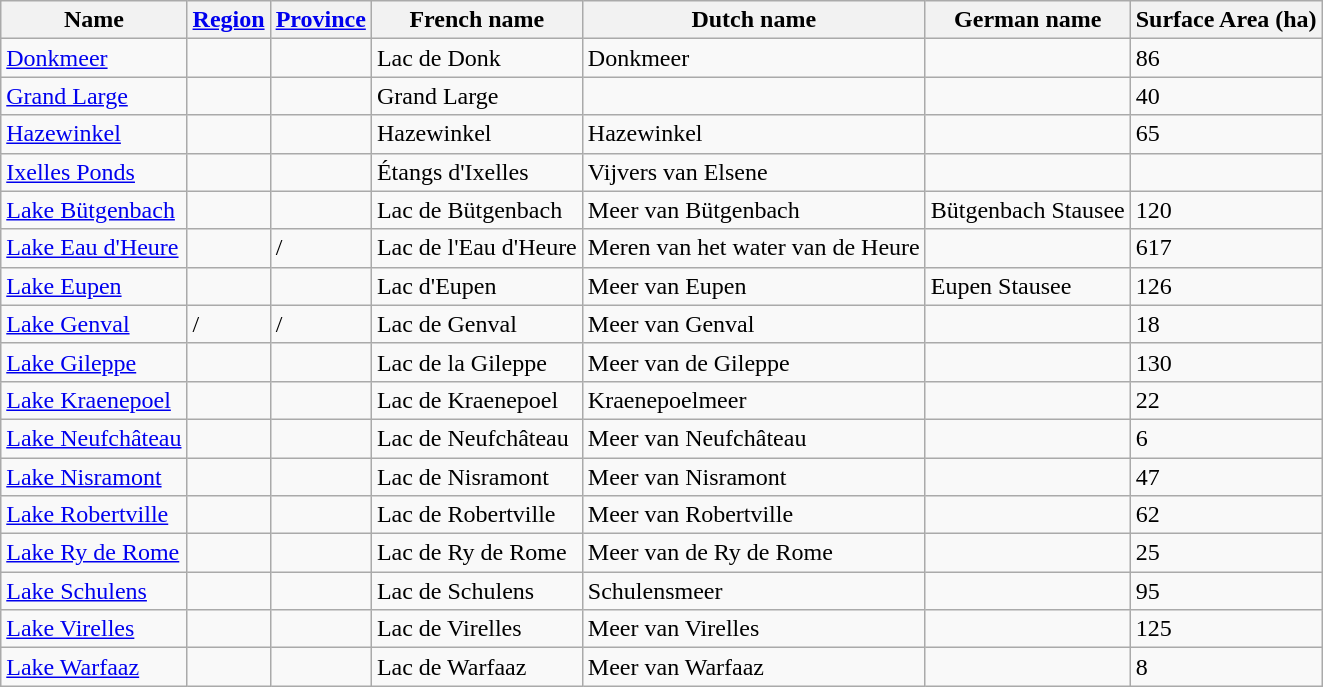<table class="wikitable sortable vcard">
<tr -->
<th>Name</th>
<th><a href='#'>Region</a></th>
<th><a href='#'>Province</a></th>
<th>French name</th>
<th>Dutch name</th>
<th>German name</th>
<th>Surface Area (ha)</th>
</tr>
<tr -->
<td><a href='#'>Donkmeer</a></td>
<td></td>
<td></td>
<td>Lac de Donk</td>
<td>Donkmeer</td>
<td></td>
<td>86</td>
</tr>
<tr -->
<td><a href='#'>Grand Large</a></td>
<td></td>
<td></td>
<td>Grand Large</td>
<td></td>
<td></td>
<td>40</td>
</tr>
<tr -->
<td><a href='#'>Hazewinkel</a></td>
<td></td>
<td></td>
<td>Hazewinkel</td>
<td>Hazewinkel</td>
<td></td>
<td>65</td>
</tr>
<tr -->
<td><a href='#'>Ixelles Ponds</a></td>
<td></td>
<td></td>
<td>Étangs d'Ixelles</td>
<td>Vijvers van Elsene</td>
<td></td>
<td></td>
</tr>
<tr -->
<td><a href='#'>Lake Bütgenbach</a></td>
<td></td>
<td></td>
<td>Lac de Bütgenbach</td>
<td>Meer van Bütgenbach</td>
<td>Bütgenbach Stausee</td>
<td>120</td>
</tr>
<tr -->
<td><a href='#'>Lake Eau d'Heure</a></td>
<td></td>
<td> /<br> </td>
<td>Lac de l'Eau d'Heure</td>
<td>Meren van het water van de Heure</td>
<td></td>
<td>617</td>
</tr>
<tr -->
<td><a href='#'>Lake Eupen</a></td>
<td></td>
<td></td>
<td>Lac d'Eupen</td>
<td>Meer van Eupen</td>
<td>Eupen Stausee</td>
<td>126</td>
</tr>
<tr -->
<td><a href='#'>Lake Genval</a></td>
<td> /<br></td>
<td> /<br></td>
<td>Lac de Genval</td>
<td>Meer van Genval</td>
<td></td>
<td>18</td>
</tr>
<tr -->
<td><a href='#'>Lake Gileppe</a></td>
<td></td>
<td></td>
<td>Lac de la Gileppe</td>
<td>Meer van de Gileppe</td>
<td></td>
<td>130</td>
</tr>
<tr -->
<td><a href='#'>Lake Kraenepoel</a></td>
<td></td>
<td></td>
<td>Lac de Kraenepoel</td>
<td>Kraenepoelmeer</td>
<td></td>
<td>22</td>
</tr>
<tr -->
<td><a href='#'>Lake Neufchâteau</a></td>
<td></td>
<td></td>
<td>Lac de Neufchâteau</td>
<td>Meer van Neufchâteau</td>
<td></td>
<td>6</td>
</tr>
<tr -->
<td><a href='#'>Lake Nisramont</a></td>
<td></td>
<td></td>
<td>Lac de Nisramont</td>
<td>Meer van Nisramont</td>
<td></td>
<td>47</td>
</tr>
<tr -->
<td><a href='#'>Lake Robertville</a></td>
<td></td>
<td></td>
<td>Lac de Robertville</td>
<td>Meer van Robertville</td>
<td></td>
<td>62</td>
</tr>
<tr -->
<td><a href='#'>Lake Ry de Rome</a></td>
<td></td>
<td></td>
<td>Lac de Ry de Rome</td>
<td>Meer van de Ry de Rome</td>
<td></td>
<td>25</td>
</tr>
<tr -->
<td><a href='#'>Lake Schulens</a></td>
<td></td>
<td></td>
<td>Lac de Schulens</td>
<td>Schulensmeer</td>
<td></td>
<td>95</td>
</tr>
<tr -->
<td><a href='#'>Lake Virelles</a></td>
<td></td>
<td></td>
<td>Lac de Virelles</td>
<td>Meer van Virelles</td>
<td></td>
<td>125</td>
</tr>
<tr -->
<td><a href='#'>Lake Warfaaz</a></td>
<td></td>
<td></td>
<td>Lac de Warfaaz</td>
<td>Meer van Warfaaz</td>
<td></td>
<td>8</td>
</tr>
</table>
